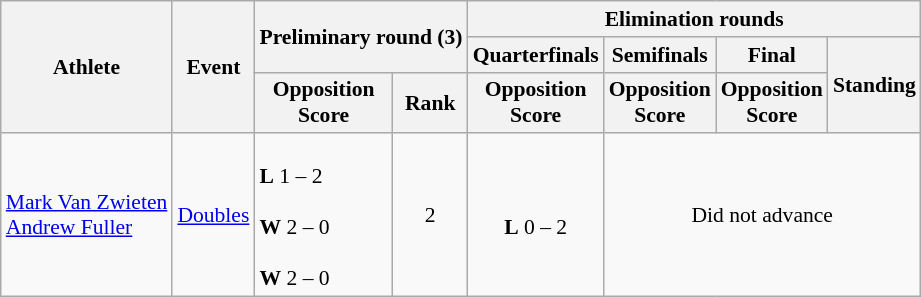<table class="wikitable" style="font-size:90%">
<tr>
<th rowspan=3>Athlete</th>
<th rowspan=3>Event</th>
<th rowspan=2 colspan=2>Preliminary round (3)</th>
<th colspan=4>Elimination rounds</th>
</tr>
<tr>
<th>Quarterfinals</th>
<th>Semifinals</th>
<th>Final</th>
<th rowspan=2>Standing</th>
</tr>
<tr>
<th>Opposition <br> Score</th>
<th>Rank</th>
<th>Opposition <br> Score</th>
<th>Opposition <br> Score</th>
<th>Opposition <br> Score</th>
</tr>
<tr align=center>
<td align=left><a href='#'>Mark Van Zwieten</a><br><a href='#'>Andrew Fuller</a></td>
<td align=left><a href='#'>Doubles</a></td>
<td align=left><br><strong>L</strong> 1 – 2 <br><br><strong>W</strong> 2 – 0<br><br><strong>W</strong> 2 – 0</td>
<td>2</td>
<td><br><strong>L</strong> 0 – 2</td>
<td colspan=3>Did not advance</td>
</tr>
</table>
